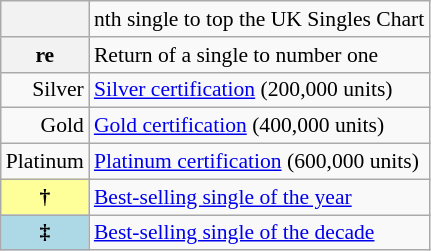<table class="wikitable plainrowheaders" style="font-size:90%;">
<tr>
<th scope=col></th>
<td>nth single to top the UK Singles Chart</td>
</tr>
<tr>
<th scope=row style="text-align:center;">re</th>
<td>Return of a single to number one</td>
</tr>
<tr>
<td align=right>Silver</td>
<td><a href='#'>Silver certification</a> (200,000 units)</td>
</tr>
<tr>
<td align=right>Gold</td>
<td><a href='#'>Gold certification</a> (400,000 units)</td>
</tr>
<tr>
<td align=right>Platinum</td>
<td><a href='#'>Platinum certification</a> (600,000 units)</td>
</tr>
<tr>
<th scope=row style="background-color:#FFFF99">†</th>
<td><a href='#'>Best-selling single of the year</a></td>
</tr>
<tr>
<th scope=row style="background-color:lightblue">‡</th>
<td><a href='#'>Best-selling single of the decade</a></td>
</tr>
</table>
